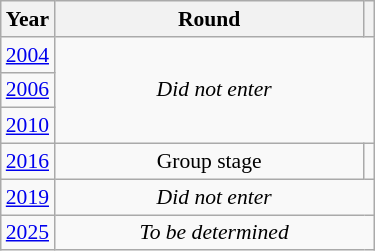<table class="wikitable" style="text-align: center; font-size:90%">
<tr>
<th>Year</th>
<th style="width:200px">Round</th>
<th></th>
</tr>
<tr>
<td><a href='#'>2004</a></td>
<td colspan="2" rowspan="3"><em>Did not enter</em></td>
</tr>
<tr>
<td><a href='#'>2006</a></td>
</tr>
<tr>
<td><a href='#'>2010</a></td>
</tr>
<tr>
<td><a href='#'>2016</a></td>
<td>Group stage</td>
<td></td>
</tr>
<tr>
<td><a href='#'>2019</a></td>
<td colspan="2"><em>Did not enter</em></td>
</tr>
<tr>
<td><a href='#'>2025</a></td>
<td colspan="2"><em>To be determined</em></td>
</tr>
</table>
